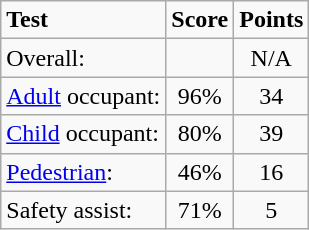<table class="wikitable">
<tr>
<td><strong>Test</strong></td>
<td><strong>Score</strong></td>
<td><strong>Points</strong></td>
</tr>
<tr>
<td>Overall:</td>
<td></td>
<td style="text-align:center;">N/A</td>
</tr>
<tr>
<td><a href='#'>Adult</a> occupant:</td>
<td style="text-align:center;">96%</td>
<td style="text-align:center;">34</td>
</tr>
<tr>
<td><a href='#'>Child</a> occupant:</td>
<td style="text-align:center;">80%</td>
<td style="text-align:center;">39</td>
</tr>
<tr>
<td><a href='#'>Pedestrian</a>:</td>
<td style="text-align:center;">46%</td>
<td style="text-align:center;">16</td>
</tr>
<tr>
<td>Safety assist:</td>
<td style="text-align:center;">71%</td>
<td style="text-align:center;">5</td>
</tr>
</table>
